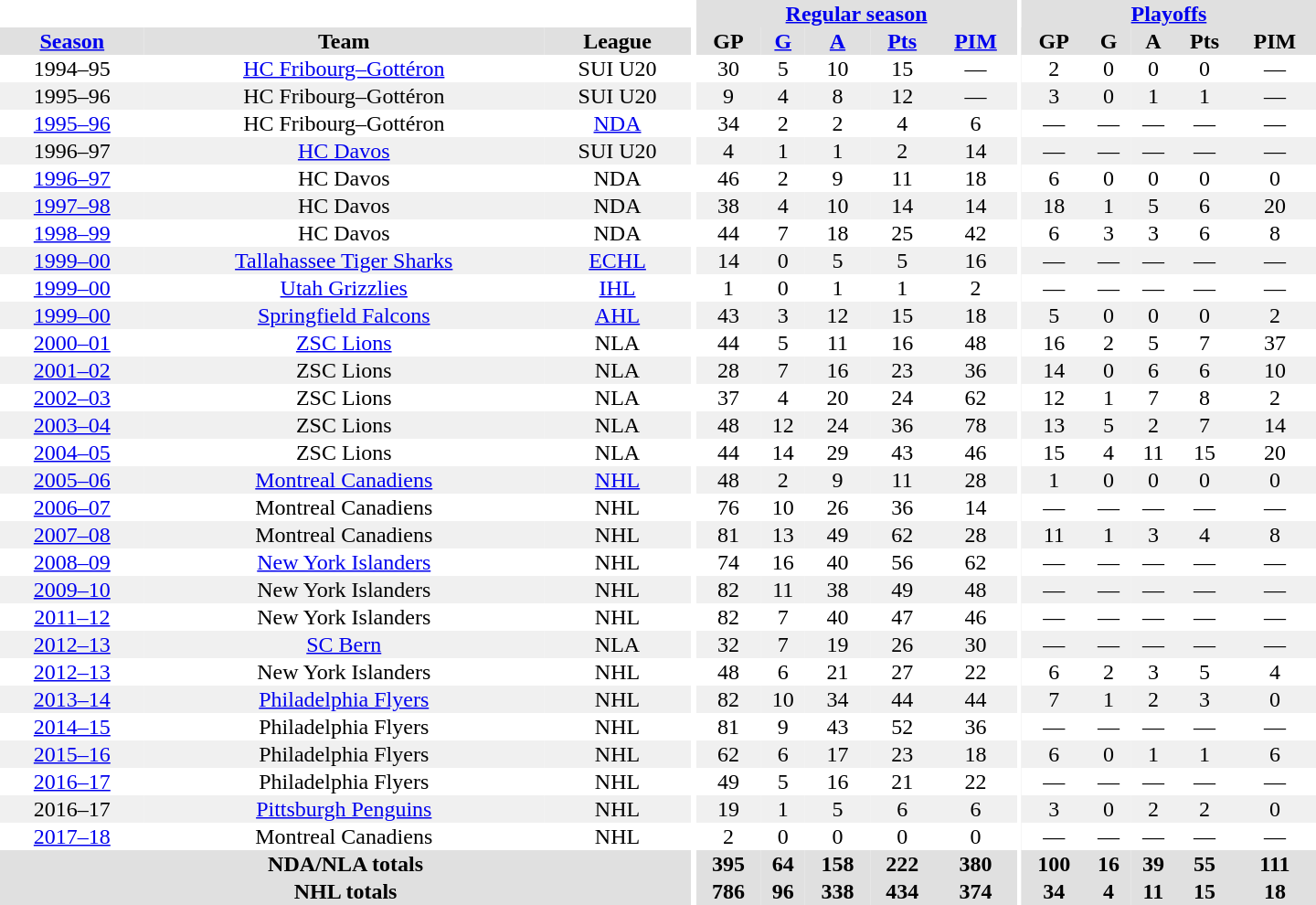<table border="0" cellpadding="1" cellspacing="0" style="text-align:center; width:60em">
<tr bgcolor="#e0e0e0">
<th colspan="3" bgcolor="#ffffff"></th>
<th rowspan="100" bgcolor="#ffffff"></th>
<th colspan="5"><a href='#'>Regular season</a></th>
<th rowspan="100" bgcolor="#ffffff"></th>
<th colspan="5"><a href='#'>Playoffs</a></th>
</tr>
<tr bgcolor="#e0e0e0">
<th><a href='#'>Season</a></th>
<th>Team</th>
<th>League</th>
<th>GP</th>
<th><a href='#'>G</a></th>
<th><a href='#'>A</a></th>
<th><a href='#'>Pts</a></th>
<th><a href='#'>PIM</a></th>
<th>GP</th>
<th>G</th>
<th>A</th>
<th>Pts</th>
<th>PIM</th>
</tr>
<tr>
<td>1994–95</td>
<td><a href='#'>HC Fribourg–Gottéron</a></td>
<td>SUI U20</td>
<td>30</td>
<td>5</td>
<td>10</td>
<td>15</td>
<td>—</td>
<td>2</td>
<td>0</td>
<td>0</td>
<td>0</td>
<td>—</td>
</tr>
<tr bgcolor="#f0f0f0">
<td>1995–96</td>
<td>HC Fribourg–Gottéron</td>
<td>SUI U20</td>
<td>9</td>
<td>4</td>
<td>8</td>
<td>12</td>
<td>—</td>
<td>3</td>
<td>0</td>
<td>1</td>
<td>1</td>
<td>—</td>
</tr>
<tr>
<td><a href='#'>1995–96</a></td>
<td>HC Fribourg–Gottéron</td>
<td><a href='#'>NDA</a></td>
<td>34</td>
<td>2</td>
<td>2</td>
<td>4</td>
<td>6</td>
<td>—</td>
<td>—</td>
<td>—</td>
<td>—</td>
<td>—</td>
</tr>
<tr bgcolor="#f0f0f0">
<td>1996–97</td>
<td><a href='#'>HC Davos</a></td>
<td>SUI U20</td>
<td>4</td>
<td>1</td>
<td>1</td>
<td>2</td>
<td>14</td>
<td>—</td>
<td>—</td>
<td>—</td>
<td>—</td>
<td>—</td>
</tr>
<tr>
<td><a href='#'>1996–97</a></td>
<td>HC Davos</td>
<td>NDA</td>
<td>46</td>
<td>2</td>
<td>9</td>
<td>11</td>
<td>18</td>
<td>6</td>
<td>0</td>
<td>0</td>
<td>0</td>
<td>0</td>
</tr>
<tr bgcolor="#f0f0f0">
<td><a href='#'>1997–98</a></td>
<td>HC Davos</td>
<td>NDA</td>
<td>38</td>
<td>4</td>
<td>10</td>
<td>14</td>
<td>14</td>
<td>18</td>
<td>1</td>
<td>5</td>
<td>6</td>
<td>20</td>
</tr>
<tr>
<td><a href='#'>1998–99</a></td>
<td>HC Davos</td>
<td>NDA</td>
<td>44</td>
<td>7</td>
<td>18</td>
<td>25</td>
<td>42</td>
<td>6</td>
<td>3</td>
<td>3</td>
<td>6</td>
<td>8</td>
</tr>
<tr bgcolor="#f0f0f0">
<td><a href='#'>1999–00</a></td>
<td><a href='#'>Tallahassee Tiger Sharks</a></td>
<td><a href='#'>ECHL</a></td>
<td>14</td>
<td>0</td>
<td>5</td>
<td>5</td>
<td>16</td>
<td>—</td>
<td>—</td>
<td>—</td>
<td>—</td>
<td>—</td>
</tr>
<tr>
<td><a href='#'>1999–00</a></td>
<td><a href='#'>Utah Grizzlies</a></td>
<td><a href='#'>IHL</a></td>
<td>1</td>
<td>0</td>
<td>1</td>
<td>1</td>
<td>2</td>
<td>—</td>
<td>—</td>
<td>—</td>
<td>—</td>
<td>—</td>
</tr>
<tr bgcolor="#f0f0f0">
<td><a href='#'>1999–00</a></td>
<td><a href='#'>Springfield Falcons</a></td>
<td><a href='#'>AHL</a></td>
<td>43</td>
<td>3</td>
<td>12</td>
<td>15</td>
<td>18</td>
<td>5</td>
<td>0</td>
<td>0</td>
<td>0</td>
<td>2</td>
</tr>
<tr>
<td><a href='#'>2000–01</a></td>
<td><a href='#'>ZSC Lions</a></td>
<td>NLA</td>
<td>44</td>
<td>5</td>
<td>11</td>
<td>16</td>
<td>48</td>
<td>16</td>
<td>2</td>
<td>5</td>
<td>7</td>
<td>37</td>
</tr>
<tr bgcolor="#f0f0f0">
<td><a href='#'>2001–02</a></td>
<td>ZSC Lions</td>
<td>NLA</td>
<td>28</td>
<td>7</td>
<td>16</td>
<td>23</td>
<td>36</td>
<td>14</td>
<td>0</td>
<td>6</td>
<td>6</td>
<td>10</td>
</tr>
<tr>
<td><a href='#'>2002–03</a></td>
<td>ZSC Lions</td>
<td>NLA</td>
<td>37</td>
<td>4</td>
<td>20</td>
<td>24</td>
<td>62</td>
<td>12</td>
<td>1</td>
<td>7</td>
<td>8</td>
<td>2</td>
</tr>
<tr bgcolor="#f0f0f0">
<td><a href='#'>2003–04</a></td>
<td>ZSC Lions</td>
<td>NLA</td>
<td>48</td>
<td>12</td>
<td>24</td>
<td>36</td>
<td>78</td>
<td>13</td>
<td>5</td>
<td>2</td>
<td>7</td>
<td>14</td>
</tr>
<tr>
<td><a href='#'>2004–05</a></td>
<td>ZSC Lions</td>
<td>NLA</td>
<td>44</td>
<td>14</td>
<td>29</td>
<td>43</td>
<td>46</td>
<td>15</td>
<td>4</td>
<td>11</td>
<td>15</td>
<td>20</td>
</tr>
<tr bgcolor="#f0f0f0">
<td><a href='#'>2005–06</a></td>
<td><a href='#'>Montreal Canadiens</a></td>
<td><a href='#'>NHL</a></td>
<td>48</td>
<td>2</td>
<td>9</td>
<td>11</td>
<td>28</td>
<td>1</td>
<td>0</td>
<td>0</td>
<td>0</td>
<td>0</td>
</tr>
<tr>
<td><a href='#'>2006–07</a></td>
<td>Montreal Canadiens</td>
<td>NHL</td>
<td>76</td>
<td>10</td>
<td>26</td>
<td>36</td>
<td>14</td>
<td>—</td>
<td>—</td>
<td>—</td>
<td>—</td>
<td>—</td>
</tr>
<tr bgcolor="#f0f0f0">
<td><a href='#'>2007–08</a></td>
<td>Montreal Canadiens</td>
<td>NHL</td>
<td>81</td>
<td>13</td>
<td>49</td>
<td>62</td>
<td>28</td>
<td>11</td>
<td>1</td>
<td>3</td>
<td>4</td>
<td>8</td>
</tr>
<tr>
<td><a href='#'>2008–09</a></td>
<td><a href='#'>New York Islanders</a></td>
<td>NHL</td>
<td>74</td>
<td>16</td>
<td>40</td>
<td>56</td>
<td>62</td>
<td>—</td>
<td>—</td>
<td>—</td>
<td>—</td>
<td>—</td>
</tr>
<tr bgcolor="#f0f0f0">
<td><a href='#'>2009–10</a></td>
<td>New York Islanders</td>
<td>NHL</td>
<td>82</td>
<td>11</td>
<td>38</td>
<td>49</td>
<td>48</td>
<td>—</td>
<td>—</td>
<td>—</td>
<td>—</td>
<td>—</td>
</tr>
<tr>
<td><a href='#'>2011–12</a></td>
<td>New York Islanders</td>
<td>NHL</td>
<td>82</td>
<td>7</td>
<td>40</td>
<td>47</td>
<td>46</td>
<td>—</td>
<td>—</td>
<td>—</td>
<td>—</td>
<td>—</td>
</tr>
<tr bgcolor="#f0f0f0">
<td><a href='#'>2012–13</a></td>
<td><a href='#'>SC Bern</a></td>
<td>NLA</td>
<td>32</td>
<td>7</td>
<td>19</td>
<td>26</td>
<td>30</td>
<td>—</td>
<td>—</td>
<td>—</td>
<td>—</td>
<td>—</td>
</tr>
<tr>
<td><a href='#'>2012–13</a></td>
<td>New York Islanders</td>
<td>NHL</td>
<td>48</td>
<td>6</td>
<td>21</td>
<td>27</td>
<td>22</td>
<td>6</td>
<td>2</td>
<td>3</td>
<td>5</td>
<td>4</td>
</tr>
<tr bgcolor="#f0f0f0">
<td><a href='#'>2013–14</a></td>
<td><a href='#'>Philadelphia Flyers</a></td>
<td>NHL</td>
<td>82</td>
<td>10</td>
<td>34</td>
<td>44</td>
<td>44</td>
<td>7</td>
<td>1</td>
<td>2</td>
<td>3</td>
<td>0</td>
</tr>
<tr>
<td><a href='#'>2014–15</a></td>
<td>Philadelphia Flyers</td>
<td>NHL</td>
<td>81</td>
<td>9</td>
<td>43</td>
<td>52</td>
<td>36</td>
<td>—</td>
<td>—</td>
<td>—</td>
<td>—</td>
<td>—</td>
</tr>
<tr bgcolor="#f0f0f0">
<td><a href='#'>2015–16</a></td>
<td>Philadelphia Flyers</td>
<td>NHL</td>
<td>62</td>
<td>6</td>
<td>17</td>
<td>23</td>
<td>18</td>
<td>6</td>
<td>0</td>
<td>1</td>
<td>1</td>
<td>6</td>
</tr>
<tr>
<td><a href='#'>2016–17</a></td>
<td>Philadelphia Flyers</td>
<td>NHL</td>
<td>49</td>
<td>5</td>
<td>16</td>
<td>21</td>
<td>22</td>
<td>—</td>
<td>—</td>
<td>—</td>
<td>—</td>
<td>—</td>
</tr>
<tr bgcolor="#f0f0f0">
<td>2016–17</td>
<td><a href='#'>Pittsburgh Penguins</a></td>
<td>NHL</td>
<td>19</td>
<td>1</td>
<td>5</td>
<td>6</td>
<td>6</td>
<td>3</td>
<td>0</td>
<td>2</td>
<td>2</td>
<td>0</td>
</tr>
<tr>
<td><a href='#'>2017–18</a></td>
<td>Montreal Canadiens</td>
<td>NHL</td>
<td>2</td>
<td>0</td>
<td>0</td>
<td>0</td>
<td>0</td>
<td>—</td>
<td>—</td>
<td>—</td>
<td>—</td>
<td>—</td>
</tr>
<tr bgcolor="#e0e0e0">
<th colspan="3">NDA/NLA totals</th>
<th>395</th>
<th>64</th>
<th>158</th>
<th>222</th>
<th>380</th>
<th>100</th>
<th>16</th>
<th>39</th>
<th>55</th>
<th>111</th>
</tr>
<tr bgcolor="#e0e0e0">
<th colspan="3">NHL totals</th>
<th>786</th>
<th>96</th>
<th>338</th>
<th>434</th>
<th>374</th>
<th>34</th>
<th>4</th>
<th>11</th>
<th>15</th>
<th>18</th>
</tr>
</table>
